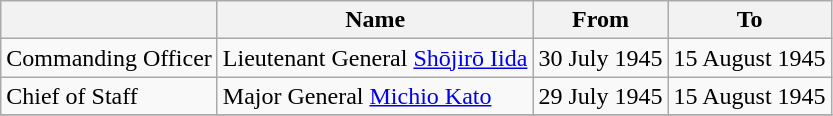<table class=wikitable>
<tr>
<th></th>
<th>Name</th>
<th>From</th>
<th>To</th>
</tr>
<tr>
<td>Commanding Officer</td>
<td>Lieutenant General <a href='#'>Shōjirō Iida</a></td>
<td>30 July 1945</td>
<td>15 August 1945</td>
</tr>
<tr>
<td>Chief of Staff</td>
<td>Major General <a href='#'>Michio Kato</a></td>
<td>29 July 1945</td>
<td>15 August 1945</td>
</tr>
<tr>
</tr>
</table>
